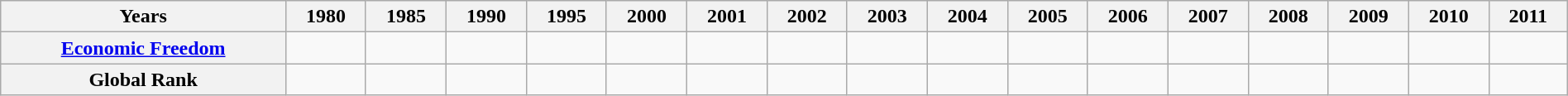<table class="wikitable" style="width:100%;">
<tr>
<th>Years</th>
<th>1980</th>
<th>1985</th>
<th>1990</th>
<th>1995</th>
<th>2000</th>
<th>2001</th>
<th>2002</th>
<th>2003</th>
<th>2004</th>
<th>2005</th>
<th>2006</th>
<th>2007</th>
<th>2008</th>
<th>2009</th>
<th>2010</th>
<th>2011</th>
</tr>
<tr>
<th><a href='#'>Economic Freedom</a></th>
<td></td>
<td></td>
<td></td>
<td></td>
<td></td>
<td></td>
<td></td>
<td></td>
<td></td>
<td></td>
<td></td>
<td></td>
<td></td>
<td></td>
<td></td>
<td></td>
</tr>
<tr>
<th>Global Rank</th>
<td></td>
<td></td>
<td></td>
<td></td>
<td></td>
<td></td>
<td></td>
<td></td>
<td></td>
<td></td>
<td></td>
<td></td>
<td></td>
<td></td>
<td></td>
<td></td>
</tr>
</table>
